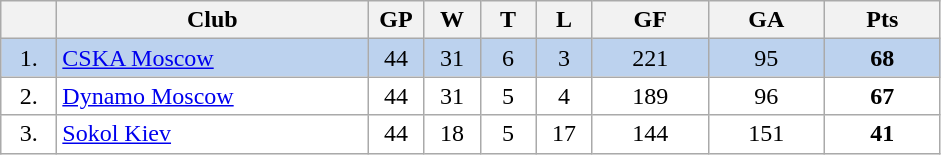<table class="wikitable">
<tr>
<th width="30"></th>
<th width="200">Club</th>
<th width="30">GP</th>
<th width="30">W</th>
<th width="30">T</th>
<th width="30">L</th>
<th width="70">GF</th>
<th width="70">GA</th>
<th width="70">Pts</th>
</tr>
<tr bgcolor="#BCD2EE" align="center">
<td>1.</td>
<td align="left"><a href='#'>CSKA Moscow</a></td>
<td>44</td>
<td>31</td>
<td>6</td>
<td>3</td>
<td>221</td>
<td>95</td>
<td><strong>68</strong></td>
</tr>
<tr bgcolor="#FFFFFF" align="center">
<td>2.</td>
<td align="left"><a href='#'>Dynamo Moscow</a></td>
<td>44</td>
<td>31</td>
<td>5</td>
<td>4</td>
<td>189</td>
<td>96</td>
<td><strong>67</strong></td>
</tr>
<tr bgcolor="#FFFFFF" align="center">
<td>3.</td>
<td align="left"><a href='#'>Sokol Kiev</a></td>
<td>44</td>
<td>18</td>
<td>5</td>
<td>17</td>
<td>144</td>
<td>151</td>
<td><strong>41</strong></td>
</tr>
</table>
